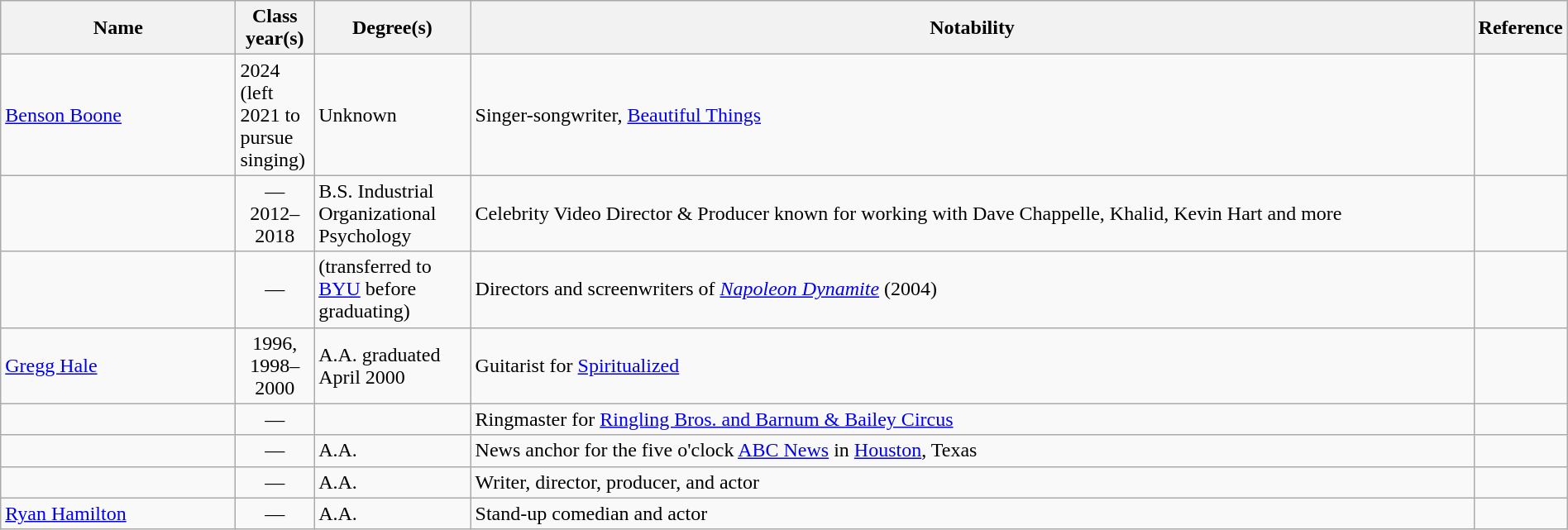<table class="wikitable sortable" style="width:100%">
<tr>
<th width="15%">Name</th>
<th width="5%">Class year(s)</th>
<th width="10%">Degree(s)</th>
<th width="*" class="unsortable">Notability</th>
<th width="5%" class="unsortable">Reference</th>
</tr>
<tr>
<td><a href='#'>Benson Boone</a></td>
<td>2024 (left 2021 to pursue singing)</td>
<td>Unknown</td>
<td>Singer-songwriter, <a href='#'>Beautiful Things</a></td>
<td></td>
</tr>
<tr>
<td></td>
<td align="center">— 2012–2018</td>
<td>B.S. Industrial Organizational Psychology</td>
<td>Celebrity Video Director & Producer known for working with Dave Chappelle, Khalid, Kevin Hart and more</td>
<td align="center"></td>
</tr>
<tr>
<td></td>
<td align="center">—</td>
<td>(transferred to <a href='#'>BYU</a> before graduating)</td>
<td>Directors and screenwriters of <em><a href='#'>Napoleon Dynamite</a></em> (2004)</td>
<td align="center"></td>
</tr>
<tr>
<td><a href='#'>Gregg Hale</a></td>
<td align="center">1996, 1998–2000</td>
<td>A.A. graduated April 2000</td>
<td>Guitarist for <a href='#'>Spiritualized</a></td>
<td align="center"></td>
</tr>
<tr>
<td></td>
<td align="center">—</td>
<td></td>
<td>Ringmaster for <a href='#'>Ringling Bros. and Barnum & Bailey Circus</a></td>
<td align="center"></td>
</tr>
<tr>
<td></td>
<td align="center">—</td>
<td>A.A.</td>
<td>News anchor for the five o'clock <a href='#'>ABC News</a> in <a href='#'>Houston</a>, Texas</td>
<td align="center"></td>
</tr>
<tr>
<td></td>
<td align="center">—</td>
<td>A.A.</td>
<td>Writer, director, producer, and actor</td>
<td align="center"></td>
</tr>
<tr>
<td><a href='#'>Ryan Hamilton</a></td>
<td align="center">—</td>
<td>A.A.</td>
<td>Stand-up comedian and actor</td>
<td align="center"></td>
</tr>
</table>
